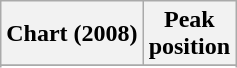<table class="wikitable sortable plainrowheaders" style="text-align:center">
<tr>
<th scope="col">Chart (2008)</th>
<th scope="col">Peak<br>position</th>
</tr>
<tr>
</tr>
<tr>
</tr>
<tr>
</tr>
<tr>
</tr>
<tr>
</tr>
<tr>
</tr>
</table>
